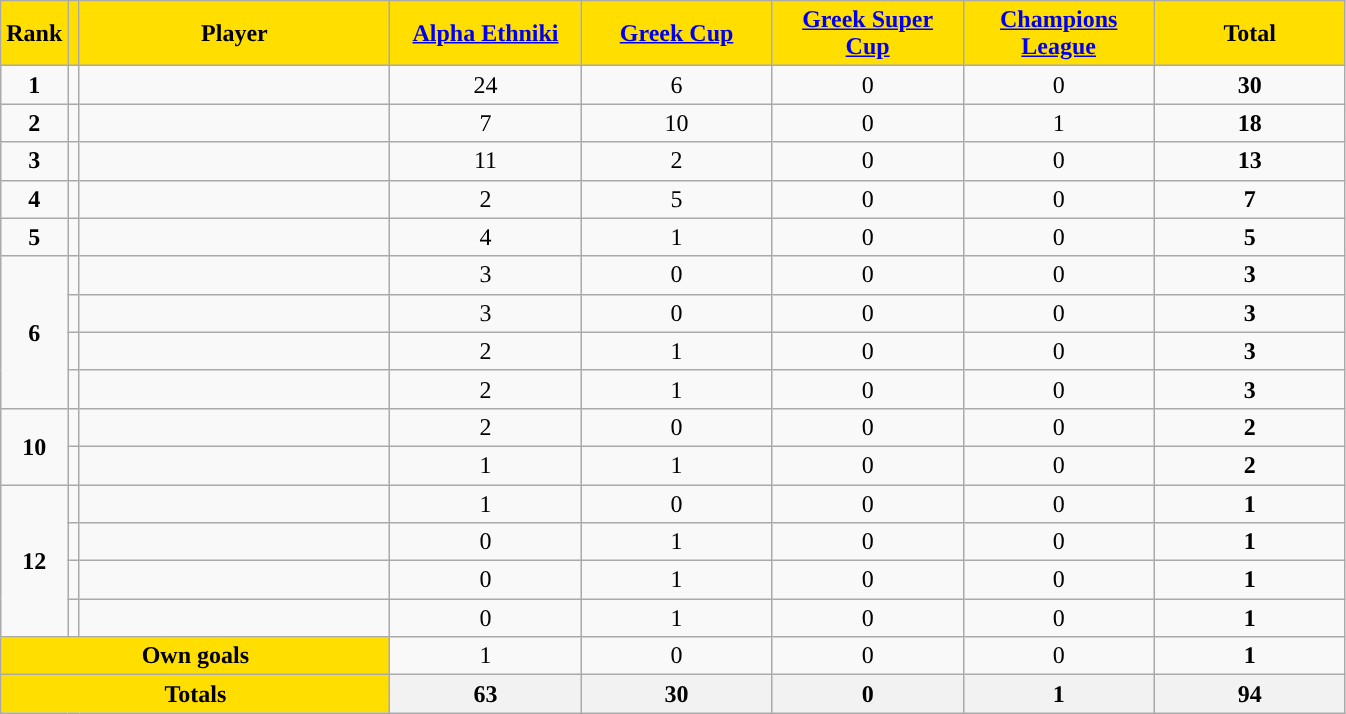<table class="wikitable sortable" style="text-align: center">
<tr>
<th style="background:#FFDE00">Rank</th>
<th style="background:#FFDE00"></th>
<th width=200 style="background:#FFDE00">Player</th>
<th width=120 style="background:#FFDE00"><a href='#'>Alpha Ethniki</a></th>
<th width=120 style="background:#FFDE00"><a href='#'>Greek Cup</a></th>
<th width=120 style="background:#FFDE00"><a href='#'>Greek Super Cup</a></th>
<th width=120 style="background:#FFDE00"><a href='#'>Champions League</a></th>
<th width=120 style="background:#FFDE00">Total</th>
</tr>
<tr>
<td><strong>1</strong></td>
<td></td>
<td align=left></td>
<td>24</td>
<td>6</td>
<td>0</td>
<td>0</td>
<td><strong>30</strong></td>
</tr>
<tr>
<td><strong>2</strong></td>
<td></td>
<td align=left></td>
<td>7</td>
<td>10</td>
<td>0</td>
<td>1</td>
<td><strong>18</strong></td>
</tr>
<tr>
<td><strong>3</strong></td>
<td></td>
<td align=left></td>
<td>11</td>
<td>2</td>
<td>0</td>
<td>0</td>
<td><strong>13</strong></td>
</tr>
<tr>
<td><strong>4</strong></td>
<td></td>
<td align=left></td>
<td>2</td>
<td>5</td>
<td>0</td>
<td>0</td>
<td><strong>7</strong></td>
</tr>
<tr>
<td><strong>5</strong></td>
<td></td>
<td align=left></td>
<td>4</td>
<td>1</td>
<td>0</td>
<td>0</td>
<td><strong>5</strong></td>
</tr>
<tr>
<td rowspan=4><strong>6</strong></td>
<td></td>
<td align=left></td>
<td>3</td>
<td>0</td>
<td>0</td>
<td>0</td>
<td><strong>3</strong></td>
</tr>
<tr>
<td></td>
<td align=left></td>
<td>3</td>
<td>0</td>
<td>0</td>
<td>0</td>
<td><strong>3</strong></td>
</tr>
<tr>
<td></td>
<td align=left></td>
<td>2</td>
<td>1</td>
<td>0</td>
<td>0</td>
<td><strong>3</strong></td>
</tr>
<tr>
<td></td>
<td align=left></td>
<td>2</td>
<td>1</td>
<td>0</td>
<td>0</td>
<td><strong>3</strong></td>
</tr>
<tr>
<td rowspan=2><strong>10</strong></td>
<td></td>
<td align=left></td>
<td>2</td>
<td>0</td>
<td>0</td>
<td>0</td>
<td><strong>2</strong></td>
</tr>
<tr>
<td></td>
<td align=left></td>
<td>1</td>
<td>1</td>
<td>0</td>
<td>0</td>
<td><strong>2</strong></td>
</tr>
<tr>
<td rowspan=4><strong>12</strong></td>
<td></td>
<td align=left></td>
<td>1</td>
<td>0</td>
<td>0</td>
<td>0</td>
<td><strong>1</strong></td>
</tr>
<tr>
<td></td>
<td align=left></td>
<td>0</td>
<td>1</td>
<td>0</td>
<td>0</td>
<td><strong>1</strong></td>
</tr>
<tr>
<td></td>
<td align=left></td>
<td>0</td>
<td>1</td>
<td>0</td>
<td>0</td>
<td><strong>1</strong></td>
</tr>
<tr>
<td></td>
<td align=left></td>
<td>0</td>
<td>1</td>
<td>0</td>
<td>0</td>
<td><strong>1</strong></td>
</tr>
<tr class="sortbottom">
<td colspan=3 style="background:#FFDE00"><strong>Own goals</strong></td>
<td>1</td>
<td>0</td>
<td>0</td>
<td>0</td>
<td><strong>1</strong></td>
</tr>
<tr class="sortbottom">
<th colspan=3 style="background:#FFDE00"><strong>Totals</strong></th>
<th><strong>63</strong></th>
<th><strong>30</strong></th>
<th><strong> 0</strong></th>
<th><strong> 1</strong></th>
<th><strong>94</strong></th>
</tr>
</table>
